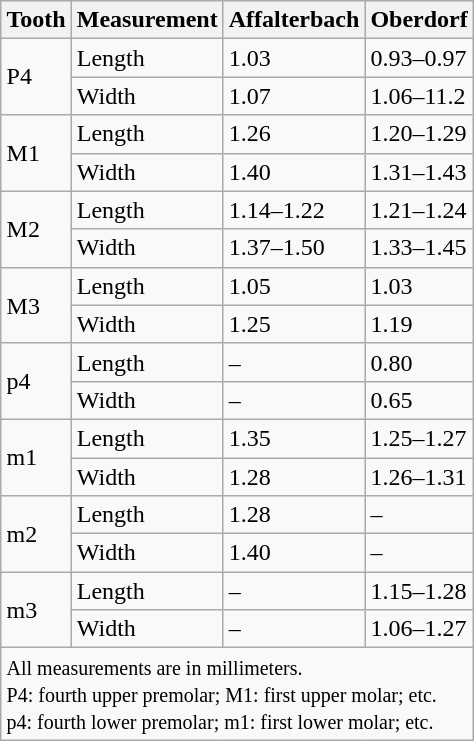<table class="wikitable" align="right" style="margin-top: 0em; margin-left: 0.5em">
<tr>
<th>Tooth</th>
<th>Measurement</th>
<th>Affalterbach</th>
<th>Oberdorf</th>
</tr>
<tr>
<td rowspan="2">P4</td>
<td>Length</td>
<td>1.03</td>
<td>0.93–0.97</td>
</tr>
<tr>
<td>Width</td>
<td>1.07</td>
<td>1.06–11.2</td>
</tr>
<tr>
<td rowspan="2">M1</td>
<td>Length</td>
<td>1.26</td>
<td>1.20–1.29</td>
</tr>
<tr>
<td>Width</td>
<td>1.40</td>
<td>1.31–1.43</td>
</tr>
<tr>
<td rowspan="2">M2</td>
<td>Length</td>
<td>1.14–1.22</td>
<td>1.21–1.24</td>
</tr>
<tr>
<td>Width</td>
<td>1.37–1.50</td>
<td>1.33–1.45</td>
</tr>
<tr>
<td rowspan="2">M3</td>
<td>Length</td>
<td>1.05</td>
<td>1.03</td>
</tr>
<tr>
<td>Width</td>
<td>1.25</td>
<td>1.19</td>
</tr>
<tr>
<td rowspan="2">p4</td>
<td>Length</td>
<td>–</td>
<td>0.80</td>
</tr>
<tr>
<td>Width</td>
<td>–</td>
<td>0.65</td>
</tr>
<tr>
<td rowspan="2">m1</td>
<td>Length</td>
<td>1.35</td>
<td>1.25–1.27</td>
</tr>
<tr>
<td>Width</td>
<td>1.28</td>
<td>1.26–1.31</td>
</tr>
<tr>
<td rowspan="2">m2</td>
<td>Length</td>
<td>1.28</td>
<td>–</td>
</tr>
<tr>
<td>Width</td>
<td>1.40</td>
<td>–</td>
</tr>
<tr>
<td rowspan="2">m3</td>
<td>Length</td>
<td>–</td>
<td>1.15–1.28</td>
</tr>
<tr>
<td>Width</td>
<td>–</td>
<td>1.06–1.27</td>
</tr>
<tr>
<td colspan="4"><small>All measurements are in millimeters.<br>P4: fourth upper premolar; M1: first upper molar; etc.<br>p4: fourth lower premolar; m1: first lower molar; etc.</small></td>
</tr>
</table>
